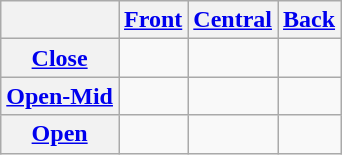<table class="wikitable" style="text-align:center;">
<tr>
<th></th>
<th><a href='#'>Front</a></th>
<th><a href='#'>Central</a></th>
<th><a href='#'>Back</a></th>
</tr>
<tr>
<th><a href='#'>Close</a></th>
<td></td>
<td></td>
<td></td>
</tr>
<tr>
<th><a href='#'>Open-Mid</a></th>
<td></td>
<td></td>
<td></td>
</tr>
<tr>
<th><a href='#'>Open</a></th>
<td></td>
<td></td>
<td></td>
</tr>
</table>
